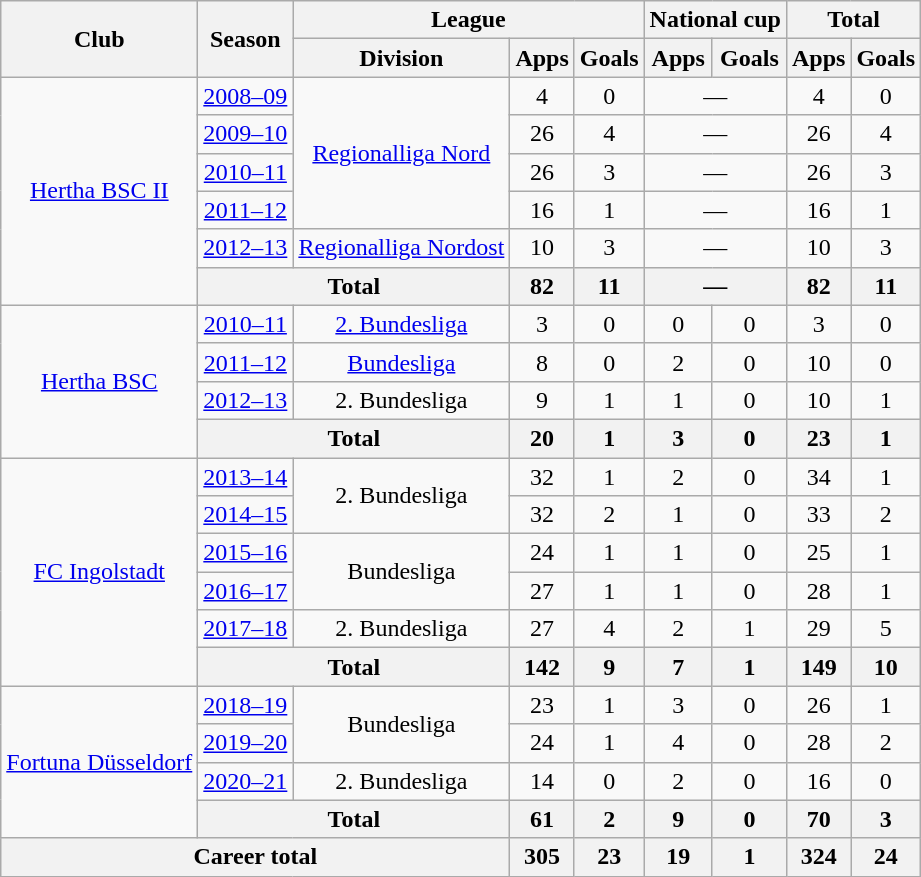<table class="wikitable" style="text-align:center">
<tr>
<th rowspan="2">Club</th>
<th rowspan="2">Season</th>
<th colspan="3">League</th>
<th colspan="2">National cup</th>
<th colspan="2">Total</th>
</tr>
<tr>
<th>Division</th>
<th>Apps</th>
<th>Goals</th>
<th>Apps</th>
<th>Goals</th>
<th>Apps</th>
<th>Goals</th>
</tr>
<tr>
<td rowspan="6"><a href='#'>Hertha BSC II</a></td>
<td><a href='#'>2008–09</a></td>
<td rowspan="4"><a href='#'>Regionalliga Nord</a></td>
<td>4</td>
<td>0</td>
<td colspan="2">—</td>
<td>4</td>
<td>0</td>
</tr>
<tr>
<td><a href='#'>2009–10</a></td>
<td>26</td>
<td>4</td>
<td colspan="2">—</td>
<td>26</td>
<td>4</td>
</tr>
<tr>
<td><a href='#'>2010–11</a></td>
<td>26</td>
<td>3</td>
<td colspan="2">—</td>
<td>26</td>
<td>3</td>
</tr>
<tr>
<td><a href='#'>2011–12</a></td>
<td>16</td>
<td>1</td>
<td colspan="2">—</td>
<td>16</td>
<td>1</td>
</tr>
<tr>
<td><a href='#'>2012–13</a></td>
<td><a href='#'>Regionalliga Nordost</a></td>
<td>10</td>
<td>3</td>
<td colspan="2">—</td>
<td>10</td>
<td>3</td>
</tr>
<tr>
<th colspan="2">Total</th>
<th>82</th>
<th>11</th>
<th colspan="2">—</th>
<th>82</th>
<th>11</th>
</tr>
<tr>
<td rowspan="4"><a href='#'>Hertha BSC</a></td>
<td><a href='#'>2010–11</a></td>
<td><a href='#'>2. Bundesliga</a></td>
<td>3</td>
<td>0</td>
<td>0</td>
<td>0</td>
<td>3</td>
<td>0</td>
</tr>
<tr>
<td><a href='#'>2011–12</a></td>
<td><a href='#'>Bundesliga</a></td>
<td>8</td>
<td>0</td>
<td>2</td>
<td>0</td>
<td>10</td>
<td>0</td>
</tr>
<tr>
<td><a href='#'>2012–13</a></td>
<td>2. Bundesliga</td>
<td>9</td>
<td>1</td>
<td>1</td>
<td>0</td>
<td>10</td>
<td>1</td>
</tr>
<tr>
<th colspan="2">Total</th>
<th>20</th>
<th>1</th>
<th>3</th>
<th>0</th>
<th>23</th>
<th>1</th>
</tr>
<tr>
<td rowspan="6"><a href='#'>FC Ingolstadt</a></td>
<td><a href='#'>2013–14</a></td>
<td rowspan="2">2. Bundesliga</td>
<td>32</td>
<td>1</td>
<td>2</td>
<td>0</td>
<td>34</td>
<td>1</td>
</tr>
<tr>
<td><a href='#'>2014–15</a></td>
<td>32</td>
<td>2</td>
<td>1</td>
<td>0</td>
<td>33</td>
<td>2</td>
</tr>
<tr>
<td><a href='#'>2015–16</a></td>
<td rowspan="2">Bundesliga</td>
<td>24</td>
<td>1</td>
<td>1</td>
<td>0</td>
<td>25</td>
<td>1</td>
</tr>
<tr>
<td><a href='#'>2016–17</a></td>
<td>27</td>
<td>1</td>
<td>1</td>
<td>0</td>
<td>28</td>
<td>1</td>
</tr>
<tr>
<td><a href='#'>2017–18</a></td>
<td>2. Bundesliga</td>
<td>27</td>
<td>4</td>
<td>2</td>
<td>1</td>
<td>29</td>
<td>5</td>
</tr>
<tr>
<th colspan="2">Total</th>
<th>142</th>
<th>9</th>
<th>7</th>
<th>1</th>
<th>149</th>
<th>10</th>
</tr>
<tr>
<td rowspan="4"><a href='#'>Fortuna Düsseldorf</a></td>
<td><a href='#'>2018–19</a></td>
<td rowspan="2">Bundesliga</td>
<td>23</td>
<td>1</td>
<td>3</td>
<td>0</td>
<td>26</td>
<td>1</td>
</tr>
<tr>
<td><a href='#'>2019–20</a></td>
<td>24</td>
<td>1</td>
<td>4</td>
<td>0</td>
<td>28</td>
<td>2</td>
</tr>
<tr>
<td><a href='#'>2020–21</a></td>
<td>2. Bundesliga</td>
<td>14</td>
<td>0</td>
<td>2</td>
<td>0</td>
<td>16</td>
<td>0</td>
</tr>
<tr>
<th colspan="2">Total</th>
<th>61</th>
<th>2</th>
<th>9</th>
<th>0</th>
<th>70</th>
<th>3</th>
</tr>
<tr>
<th colspan="3">Career total</th>
<th>305</th>
<th>23</th>
<th>19</th>
<th>1</th>
<th>324</th>
<th>24</th>
</tr>
</table>
